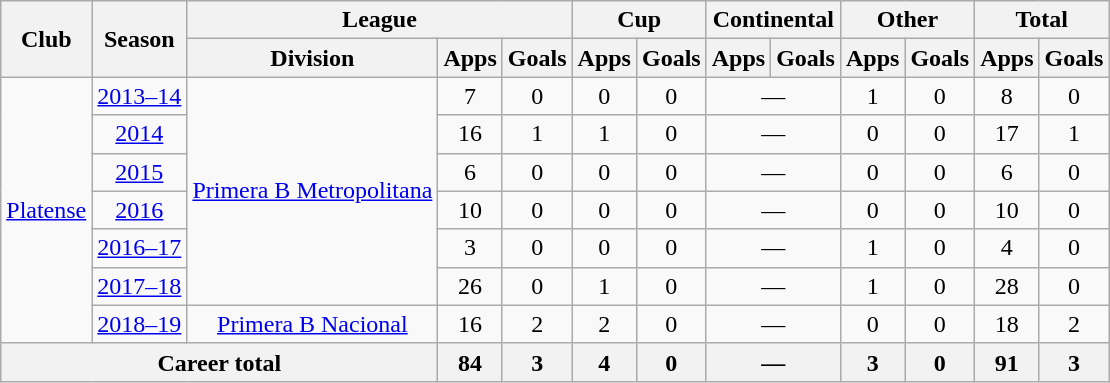<table class="wikitable" style="text-align:center">
<tr>
<th rowspan="2">Club</th>
<th rowspan="2">Season</th>
<th colspan="3">League</th>
<th colspan="2">Cup</th>
<th colspan="2">Continental</th>
<th colspan="2">Other</th>
<th colspan="2">Total</th>
</tr>
<tr>
<th>Division</th>
<th>Apps</th>
<th>Goals</th>
<th>Apps</th>
<th>Goals</th>
<th>Apps</th>
<th>Goals</th>
<th>Apps</th>
<th>Goals</th>
<th>Apps</th>
<th>Goals</th>
</tr>
<tr>
<td rowspan="7"><a href='#'>Platense</a></td>
<td><a href='#'>2013–14</a></td>
<td rowspan="6"><a href='#'>Primera B Metropolitana</a></td>
<td>7</td>
<td>0</td>
<td>0</td>
<td>0</td>
<td colspan="2">—</td>
<td>1</td>
<td>0</td>
<td>8</td>
<td>0</td>
</tr>
<tr>
<td><a href='#'>2014</a></td>
<td>16</td>
<td>1</td>
<td>1</td>
<td>0</td>
<td colspan="2">—</td>
<td>0</td>
<td>0</td>
<td>17</td>
<td>1</td>
</tr>
<tr>
<td><a href='#'>2015</a></td>
<td>6</td>
<td>0</td>
<td>0</td>
<td>0</td>
<td colspan="2">—</td>
<td>0</td>
<td>0</td>
<td>6</td>
<td>0</td>
</tr>
<tr>
<td><a href='#'>2016</a></td>
<td>10</td>
<td>0</td>
<td>0</td>
<td>0</td>
<td colspan="2">—</td>
<td>0</td>
<td>0</td>
<td>10</td>
<td>0</td>
</tr>
<tr>
<td><a href='#'>2016–17</a></td>
<td>3</td>
<td>0</td>
<td>0</td>
<td>0</td>
<td colspan="2">—</td>
<td>1</td>
<td>0</td>
<td>4</td>
<td>0</td>
</tr>
<tr>
<td><a href='#'>2017–18</a></td>
<td>26</td>
<td>0</td>
<td>1</td>
<td>0</td>
<td colspan="2">—</td>
<td>1</td>
<td>0</td>
<td>28</td>
<td>0</td>
</tr>
<tr>
<td><a href='#'>2018–19</a></td>
<td rowspan="1"><a href='#'>Primera B Nacional</a></td>
<td>16</td>
<td>2</td>
<td>2</td>
<td>0</td>
<td colspan="2">—</td>
<td>0</td>
<td>0</td>
<td>18</td>
<td>2</td>
</tr>
<tr>
<th colspan="3">Career total</th>
<th>84</th>
<th>3</th>
<th>4</th>
<th>0</th>
<th colspan="2">—</th>
<th>3</th>
<th>0</th>
<th>91</th>
<th>3</th>
</tr>
</table>
